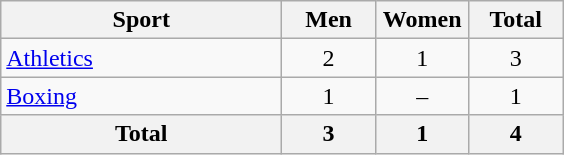<table class="wikitable sortable" style="text-align:center;">
<tr>
<th width=180>Sport</th>
<th width=55>Men</th>
<th width=55>Women</th>
<th width=55>Total</th>
</tr>
<tr>
<td align=left><a href='#'>Athletics</a></td>
<td>2</td>
<td>1</td>
<td>3</td>
</tr>
<tr>
<td align=left><a href='#'>Boxing</a></td>
<td>1</td>
<td>–</td>
<td>1</td>
</tr>
<tr>
<th>Total</th>
<th>3</th>
<th>1</th>
<th>4</th>
</tr>
</table>
